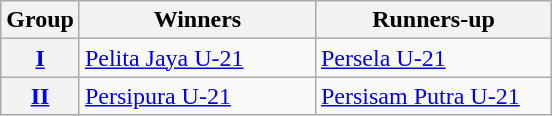<table class=wikitable>
<tr>
<th>Group</th>
<th width=150>Winners</th>
<th width=150>Runners-up</th>
</tr>
<tr>
<th><a href='#'>I</a></th>
<td><a href='#'>Pelita Jaya U-21</a></td>
<td><a href='#'>Persela U-21</a></td>
</tr>
<tr>
<th><a href='#'>II</a></th>
<td><a href='#'>Persipura U-21</a></td>
<td><a href='#'>Persisam Putra U-21</a></td>
</tr>
</table>
